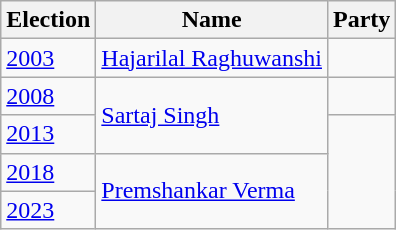<table class="wikitable sortable">
<tr>
<th>Election</th>
<th>Name</th>
<th colspan=2>Party</th>
</tr>
<tr 1 .  S/O NANHU SINGH BANAPURA>
<td><a href='#'>2003</a></td>
<td><a href='#'>Hajarilal Raghuwanshi</a></td>
<td></td>
</tr>
<tr>
<td><a href='#'>2008</a></td>
<td rowspan=2><a href='#'>Sartaj Singh</a></td>
<td></td>
</tr>
<tr>
<td><a href='#'>2013</a></td>
</tr>
<tr>
<td><a href='#'>2018</a></td>
<td rowspan=2><a href='#'>Premshankar Verma</a></td>
</tr>
<tr>
<td><a href='#'>2023</a></td>
</tr>
</table>
